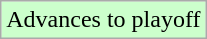<table class="wikitable">
<tr bgcolor="ccffcc">
<td>Advances to playoff</td>
</tr>
</table>
